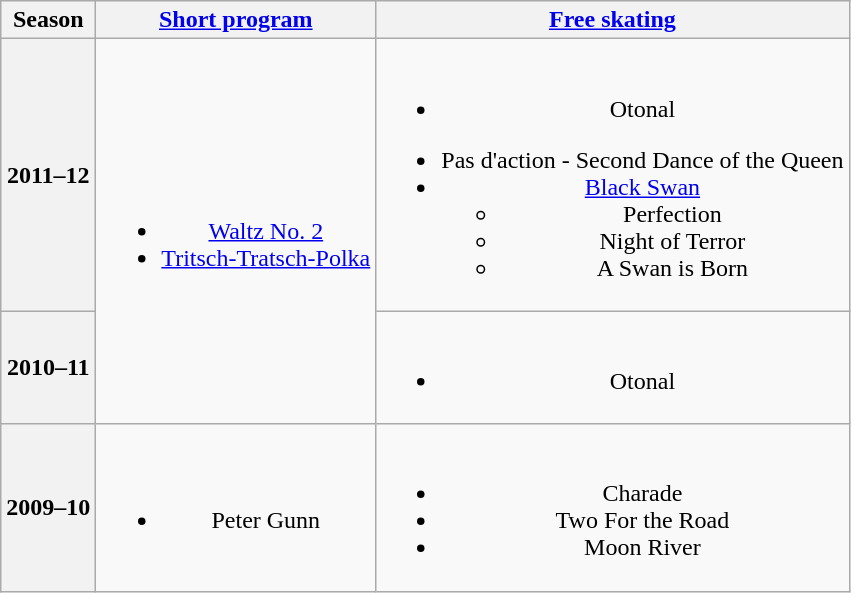<table class="wikitable" style="text-align:center">
<tr>
<th>Season</th>
<th><a href='#'>Short program</a></th>
<th><a href='#'>Free skating</a></th>
</tr>
<tr>
<th>2011–12 <br> </th>
<td rowspan=2><br><ul><li><a href='#'>Waltz No. 2</a> <br></li><li><a href='#'>Tritsch-Tratsch-Polka</a> <br></li></ul></td>
<td><br><ul><li>Otonal <br></li></ul><ul><li>Pas d'action - Second Dance of the Queen <br></li><li><a href='#'>Black Swan</a> <br><ul><li>Perfection</li><li>Night of Terror</li><li>A Swan is Born</li></ul></li></ul></td>
</tr>
<tr>
<th>2010–11 <br> </th>
<td><br><ul><li>Otonal <br></li></ul></td>
</tr>
<tr>
<th>2009–10 <br> </th>
<td><br><ul><li>Peter Gunn <br></li></ul></td>
<td><br><ul><li>Charade <br></li><li>Two For the Road <br></li><li>Moon River <br></li></ul></td>
</tr>
</table>
